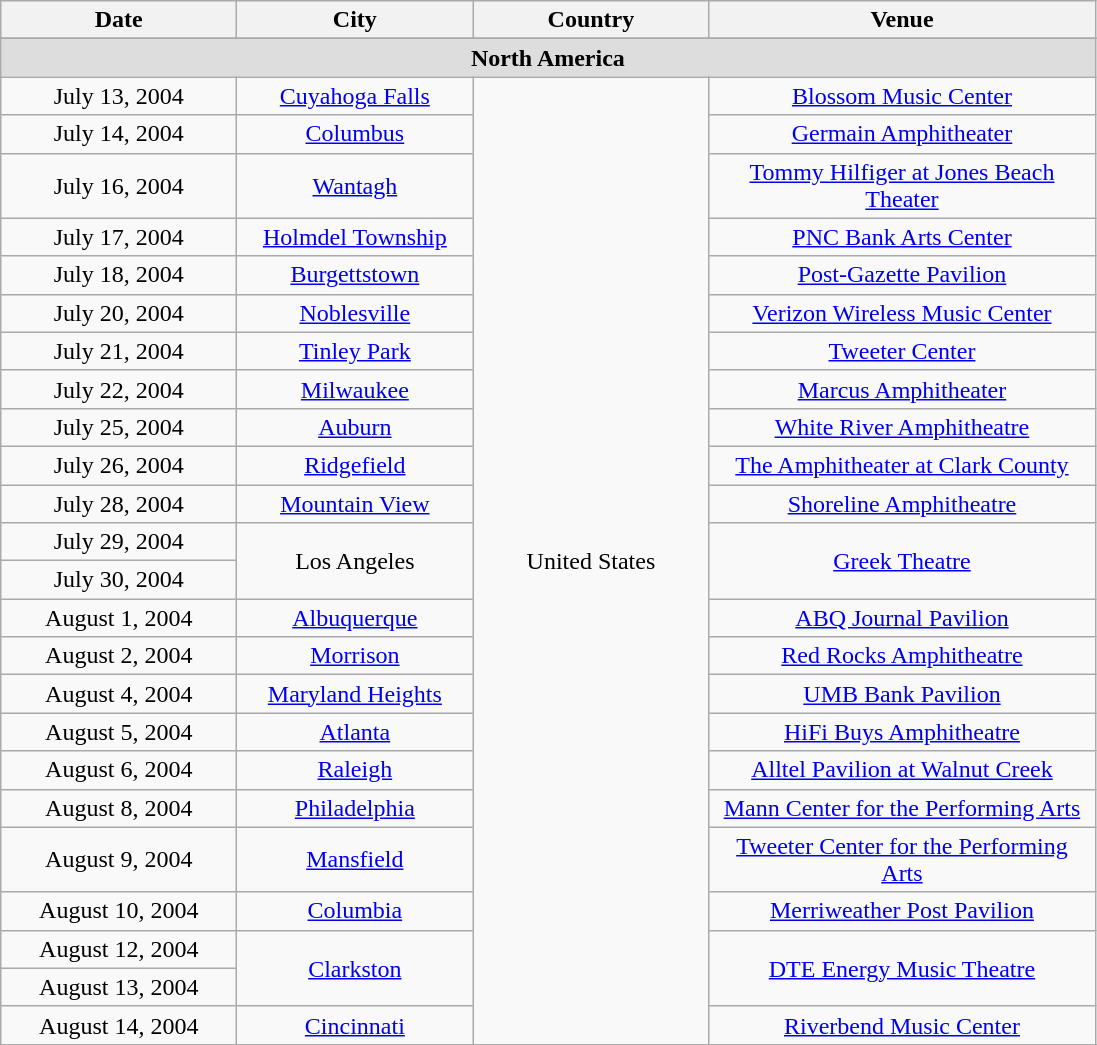<table class="wikitable" style="text-align:center;">
<tr>
<th width="150">Date</th>
<th width="150">City</th>
<th width="150">Country</th>
<th width="250">Venue</th>
</tr>
<tr>
</tr>
<tr style="background:#ddd;">
<td colspan="4"><strong>North America</strong></td>
</tr>
<tr>
<td>July 13, 2004</td>
<td><a href='#'>Cuyahoga Falls</a></td>
<td rowspan="24">United States</td>
<td><a href='#'>Blossom Music Center</a></td>
</tr>
<tr>
<td>July 14, 2004</td>
<td><a href='#'>Columbus</a></td>
<td><a href='#'>Germain Amphitheater</a></td>
</tr>
<tr>
<td>July 16, 2004</td>
<td><a href='#'>Wantagh</a></td>
<td><a href='#'>Tommy Hilfiger at Jones Beach Theater</a></td>
</tr>
<tr>
<td>July 17, 2004</td>
<td><a href='#'>Holmdel Township</a></td>
<td><a href='#'>PNC Bank Arts Center</a></td>
</tr>
<tr>
<td>July 18, 2004</td>
<td><a href='#'>Burgettstown</a></td>
<td><a href='#'>Post-Gazette Pavilion</a></td>
</tr>
<tr>
<td>July 20, 2004</td>
<td><a href='#'>Noblesville</a></td>
<td><a href='#'>Verizon Wireless Music Center</a></td>
</tr>
<tr>
<td>July 21, 2004</td>
<td><a href='#'>Tinley Park</a></td>
<td><a href='#'>Tweeter Center</a></td>
</tr>
<tr>
<td>July 22, 2004</td>
<td><a href='#'>Milwaukee</a></td>
<td><a href='#'>Marcus Amphitheater</a></td>
</tr>
<tr>
<td>July 25, 2004</td>
<td><a href='#'>Auburn</a></td>
<td><a href='#'>White River Amphitheatre</a></td>
</tr>
<tr>
<td>July 26, 2004</td>
<td><a href='#'>Ridgefield</a></td>
<td><a href='#'>The Amphitheater at Clark County</a></td>
</tr>
<tr>
<td>July 28, 2004</td>
<td><a href='#'>Mountain View</a></td>
<td><a href='#'>Shoreline Amphitheatre</a></td>
</tr>
<tr>
<td>July 29, 2004</td>
<td rowspan="2">Los Angeles</td>
<td rowspan="2"><a href='#'>Greek Theatre</a></td>
</tr>
<tr>
<td>July 30, 2004</td>
</tr>
<tr>
<td>August 1, 2004</td>
<td><a href='#'>Albuquerque</a></td>
<td><a href='#'>ABQ Journal Pavilion</a></td>
</tr>
<tr>
<td>August 2, 2004</td>
<td><a href='#'>Morrison</a></td>
<td><a href='#'>Red Rocks Amphitheatre</a></td>
</tr>
<tr>
<td>August 4, 2004</td>
<td><a href='#'>Maryland Heights</a></td>
<td><a href='#'>UMB Bank Pavilion</a></td>
</tr>
<tr>
<td>August 5, 2004</td>
<td><a href='#'>Atlanta</a></td>
<td><a href='#'>HiFi Buys Amphitheatre</a></td>
</tr>
<tr>
<td>August 6, 2004</td>
<td><a href='#'>Raleigh</a></td>
<td><a href='#'>Alltel Pavilion at Walnut Creek</a></td>
</tr>
<tr>
<td>August 8, 2004</td>
<td><a href='#'>Philadelphia</a></td>
<td><a href='#'>Mann Center for the Performing Arts</a></td>
</tr>
<tr>
<td>August 9, 2004</td>
<td><a href='#'>Mansfield</a></td>
<td><a href='#'>Tweeter Center for the Performing Arts</a></td>
</tr>
<tr>
<td>August 10, 2004</td>
<td><a href='#'>Columbia</a></td>
<td><a href='#'>Merriweather Post Pavilion</a></td>
</tr>
<tr>
<td>August 12, 2004</td>
<td rowspan="2"><a href='#'>Clarkston</a></td>
<td rowspan="2"><a href='#'>DTE Energy Music Theatre</a></td>
</tr>
<tr>
<td>August 13, 2004</td>
</tr>
<tr>
<td>August 14, 2004</td>
<td><a href='#'>Cincinnati</a></td>
<td><a href='#'>Riverbend Music Center</a></td>
</tr>
<tr>
</tr>
</table>
